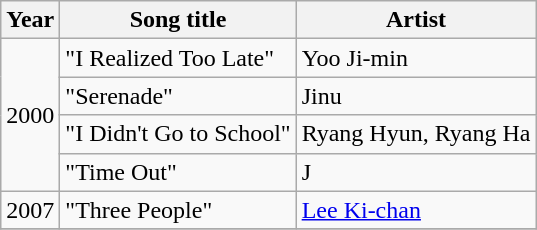<table class="wikitable sortable">
<tr>
<th>Year</th>
<th>Song title</th>
<th>Artist</th>
</tr>
<tr>
<td rowspan="4">2000</td>
<td>"I Realized Too Late" </td>
<td>Yoo Ji-min</td>
</tr>
<tr>
<td>"Serenade" </td>
<td>Jinu</td>
</tr>
<tr>
<td>"I Didn't Go to School" </td>
<td>Ryang Hyun, Ryang Ha</td>
</tr>
<tr>
<td>"Time Out" </td>
<td>J</td>
</tr>
<tr>
<td>2007</td>
<td>"Three People" </td>
<td><a href='#'>Lee Ki-chan</a></td>
</tr>
<tr>
</tr>
</table>
